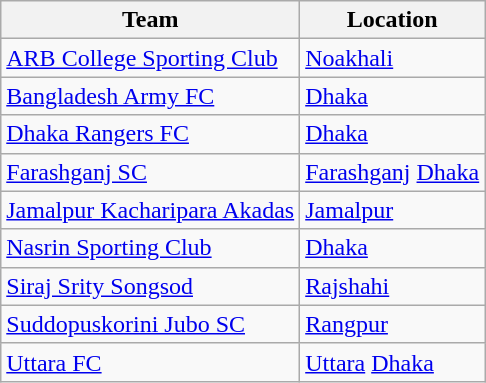<table class="wikitable sortable">
<tr>
<th>Team</th>
<th>Location</th>
</tr>
<tr>
<td><a href='#'>ARB College Sporting Club</a></td>
<td><a href='#'>Noakhali</a></td>
</tr>
<tr>
<td><a href='#'>Bangladesh Army FC</a></td>
<td><a href='#'>Dhaka</a></td>
</tr>
<tr>
<td><a href='#'>Dhaka Rangers FC</a></td>
<td><a href='#'>Dhaka</a></td>
</tr>
<tr>
<td><a href='#'>Farashganj SC</a></td>
<td><a href='#'>Farashganj</a> <a href='#'>Dhaka</a></td>
</tr>
<tr>
<td><a href='#'>Jamalpur Kacharipara Akadas</a></td>
<td><a href='#'>Jamalpur</a></td>
</tr>
<tr>
<td><a href='#'>Nasrin Sporting Club</a></td>
<td><a href='#'>Dhaka</a></td>
</tr>
<tr>
<td><a href='#'>Siraj Srity Songsod</a></td>
<td><a href='#'>Rajshahi</a></td>
</tr>
<tr>
<td><a href='#'>Suddopuskorini Jubo SC</a></td>
<td><a href='#'>Rangpur</a></td>
</tr>
<tr>
<td><a href='#'>Uttara FC</a></td>
<td><a href='#'>Uttara</a> <a href='#'>Dhaka</a></td>
</tr>
</table>
